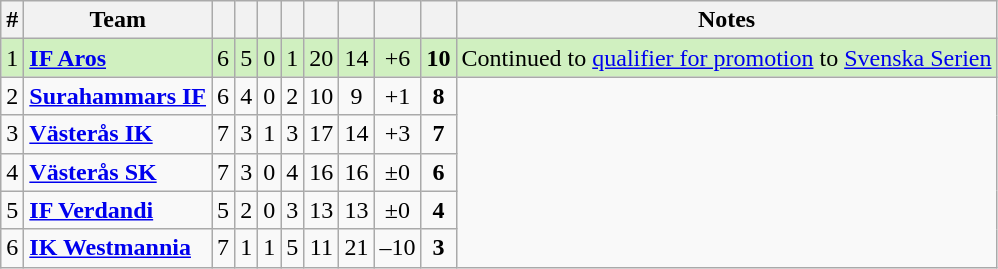<table class="wikitable sortable">
<tr>
<th>#</th>
<th>Team</th>
<th></th>
<th></th>
<th></th>
<th></th>
<th></th>
<th></th>
<th></th>
<th></th>
<th>Notes</th>
</tr>
<tr style="background: #D0F0C0;">
<td>1</td>
<td style="font-weight:bold;"><a href='#'>IF Aros</a></td>
<td style="text-align: center;">6</td>
<td style="text-align: center;">5</td>
<td style="text-align: center;">0</td>
<td style="text-align: center;">1</td>
<td style="text-align: center;">20</td>
<td style="text-align: center;">14</td>
<td style="text-align: center;">+6</td>
<td style="text-align: center; font-weight:bold;">10</td>
<td>Continued to <a href='#'>qualifier for promotion</a> to <a href='#'>Svenska Serien</a></td>
</tr>
<tr>
<td>2</td>
<td style="font-weight:bold;"><a href='#'>Surahammars IF</a></td>
<td style="text-align: center;">6</td>
<td style="text-align: center;">4</td>
<td style="text-align: center;">0</td>
<td style="text-align: center;">2</td>
<td style="text-align: center;">10</td>
<td style="text-align: center;">9</td>
<td style="text-align: center;">+1</td>
<td style="text-align: center; font-weight:bold;">8</td>
</tr>
<tr>
<td>3</td>
<td style="font-weight:bold;"><a href='#'>Västerås IK</a></td>
<td style="text-align: center;">7</td>
<td style="text-align: center;">3</td>
<td style="text-align: center;">1</td>
<td style="text-align: center;">3</td>
<td style="text-align: center;">17</td>
<td style="text-align: center;">14</td>
<td style="text-align: center;">+3</td>
<td style="text-align: center; font-weight:bold;">7</td>
</tr>
<tr>
<td>4</td>
<td style="font-weight:bold;"><a href='#'>Västerås SK</a></td>
<td style="text-align: center;">7</td>
<td style="text-align: center;">3</td>
<td style="text-align: center;">0</td>
<td style="text-align: center;">4</td>
<td style="text-align: center;">16</td>
<td style="text-align: center;">16</td>
<td style="text-align: center;">±0</td>
<td style="text-align: center; font-weight:bold;">6</td>
</tr>
<tr>
<td>5</td>
<td style="font-weight:bold;"><a href='#'>IF Verdandi</a></td>
<td style="text-align: center;">5</td>
<td style="text-align: center;">2</td>
<td style="text-align: center;">0</td>
<td style="text-align: center;">3</td>
<td style="text-align: center;">13</td>
<td style="text-align: center;">13</td>
<td style="text-align: center;">±0</td>
<td style="text-align: center; font-weight:bold;">4</td>
</tr>
<tr>
<td>6</td>
<td style="font-weight:bold;"><a href='#'>IK Westmannia</a></td>
<td style="text-align: center;">7</td>
<td style="text-align: center;">1</td>
<td style="text-align: center;">1</td>
<td style="text-align: center;">5</td>
<td style="text-align: center;">11</td>
<td style="text-align: center;">21</td>
<td style="text-align: center;">–10</td>
<td style="text-align: center; font-weight:bold;">3</td>
</tr>
</table>
